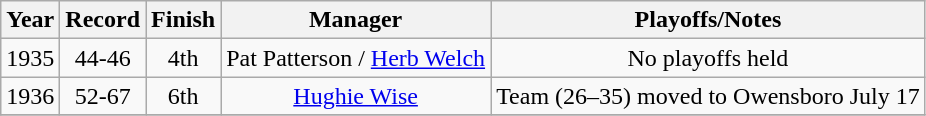<table class="wikitable" style="text-align:center">
<tr align=center>
<th>Year</th>
<th>Record</th>
<th>Finish</th>
<th>Manager</th>
<th>Playoffs/Notes</th>
</tr>
<tr align=center>
<td>1935</td>
<td>44-46</td>
<td>4th</td>
<td>Pat Patterson / <a href='#'>Herb Welch</a></td>
<td>No playoffs held</td>
</tr>
<tr align=center>
<td>1936</td>
<td>52-67</td>
<td>6th</td>
<td><a href='#'>Hughie Wise</a></td>
<td>Team (26–35) moved to Owensboro July 17</td>
</tr>
<tr align=center>
</tr>
</table>
